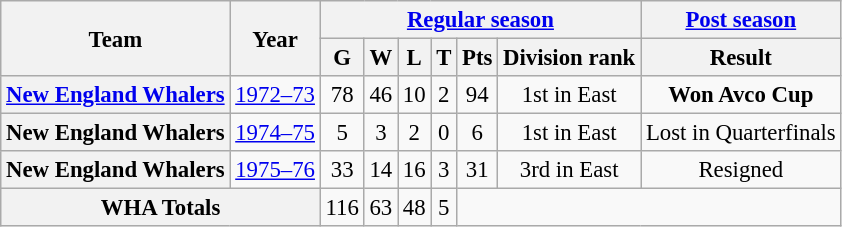<table class="wikitable" style="font-size: 95%; text-align:center;">
<tr>
<th rowspan="2">Team</th>
<th rowspan="2">Year</th>
<th colspan="6"><a href='#'>Regular season</a></th>
<th colspan="1"><a href='#'>Post season</a></th>
</tr>
<tr>
<th>G</th>
<th>W</th>
<th>L</th>
<th>T</th>
<th>Pts</th>
<th>Division rank</th>
<th>Result</th>
</tr>
<tr>
<th><a href='#'>New England Whalers</a></th>
<td><a href='#'>1972–73</a></td>
<td>78</td>
<td>46</td>
<td>10</td>
<td>2</td>
<td>94</td>
<td>1st in East</td>
<td><strong>Won Avco Cup</strong></td>
</tr>
<tr>
<th>New England Whalers</th>
<td><a href='#'>1974–75</a></td>
<td>5</td>
<td>3</td>
<td>2</td>
<td>0</td>
<td>6</td>
<td>1st in East</td>
<td>Lost in Quarterfinals</td>
</tr>
<tr>
<th>New England Whalers</th>
<td><a href='#'>1975–76</a></td>
<td>33</td>
<td>14</td>
<td>16</td>
<td>3</td>
<td>31</td>
<td>3rd in East</td>
<td>Resigned</td>
</tr>
<tr>
<th colspan="2">WHA Totals</th>
<td>116</td>
<td>63</td>
<td>48</td>
<td>5</td>
</tr>
</table>
